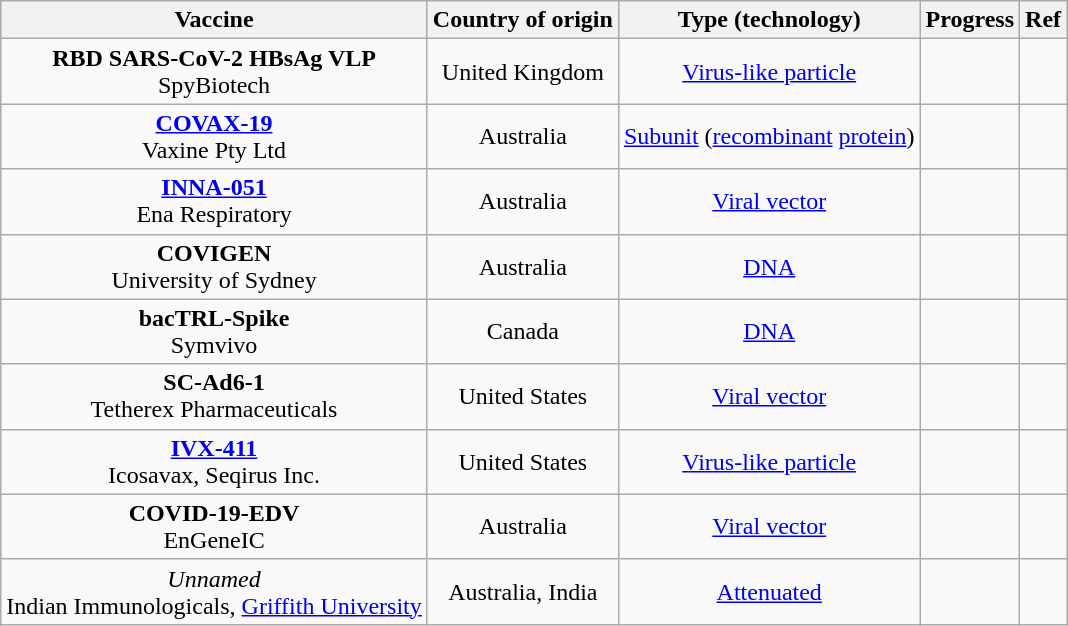<table class="wikitable"  style="text-align:center";>
<tr>
<th>Vaccine</th>
<th>Country of origin</th>
<th>Type (technology)</th>
<th>Progress</th>
<th>Ref</th>
</tr>
<tr>
<td><strong>RBD SARS-CoV-2 HBsAg VLP</strong><br>SpyBiotech</td>
<td>United Kingdom</td>
<td><a href='#'>Virus-like particle</a></td>
<td></td>
<td></td>
</tr>
<tr>
<td><strong><a href='#'>COVAX-19</a></strong><br>Vaxine Pty Ltd</td>
<td>Australia</td>
<td><a href='#'>Subunit</a> (<a href='#'>recombinant</a> <a href='#'>protein</a>)</td>
<td></td>
<td></td>
</tr>
<tr>
<td><strong><a href='#'>INNA-051</a></strong><br>Ena Respiratory</td>
<td>Australia</td>
<td><a href='#'>Viral vector</a></td>
<td></td>
<td></td>
</tr>
<tr>
<td><strong>COVIGEN</strong><br>University of Sydney</td>
<td>Australia</td>
<td><a href='#'>DNA</a></td>
<td></td>
<td></td>
</tr>
<tr>
<td><strong>bacTRL-Spike</strong><br>Symvivo</td>
<td>Canada</td>
<td><a href='#'>DNA</a></td>
<td></td>
<td></td>
</tr>
<tr>
<td><strong>SC-Ad6-1</strong><br>Tetherex Pharmaceuticals</td>
<td>United States</td>
<td><a href='#'>Viral vector</a></td>
<td></td>
<td></td>
</tr>
<tr>
<td><strong><a href='#'>IVX-411</a></strong><br>Icosavax, Seqirus Inc.</td>
<td>United States</td>
<td><a href='#'>Virus-like particle</a></td>
<td></td>
<td></td>
</tr>
<tr>
<td><strong>COVID-19-EDV</strong><br> EnGeneIC</td>
<td>Australia</td>
<td><a href='#'>Viral vector</a></td>
<td></td>
<td></td>
</tr>
<tr>
<td><em>Unnamed</em><br> Indian Immunologicals, <a href='#'>Griffith University</a></td>
<td>Australia, India</td>
<td><a href='#'>Attenuated</a></td>
<td></td>
<td></td>
</tr>
</table>
